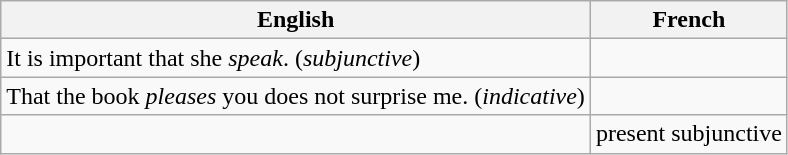<table class="wikitable">
<tr>
<th scope="col" style="vertical-align:top">English</th>
<th scope="col" colspan="2">French</th>
</tr>
<tr>
<td>It is important that she <em>speak</em>. (<em>subjunctive</em>)</td>
<td></td>
</tr>
<tr>
<td>That the book <em>pleases</em> you does not surprise me. (<em>indicative</em>)</td>
<td></td>
</tr>
<tr style="text-align:center">
<td></td>
<td>present subjunctive</td>
</tr>
</table>
